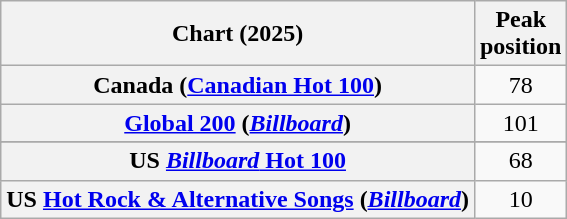<table class="wikitable sortable plainrowheaders" style="text-align:center">
<tr>
<th scope="col">Chart (2025)</th>
<th scope="col">Peak<br>position</th>
</tr>
<tr>
<th scope="row">Canada (<a href='#'>Canadian Hot 100</a>)</th>
<td>78</td>
</tr>
<tr>
<th scope="row"><a href='#'>Global 200</a> (<em><a href='#'>Billboard</a></em>)</th>
<td>101</td>
</tr>
<tr>
</tr>
<tr>
<th scope="row">US <a href='#'><em>Billboard</em> Hot 100</a></th>
<td>68</td>
</tr>
<tr>
<th scope="row">US <a href='#'>Hot Rock & Alternative Songs</a> (<em><a href='#'>Billboard</a></em>)</th>
<td>10</td>
</tr>
</table>
